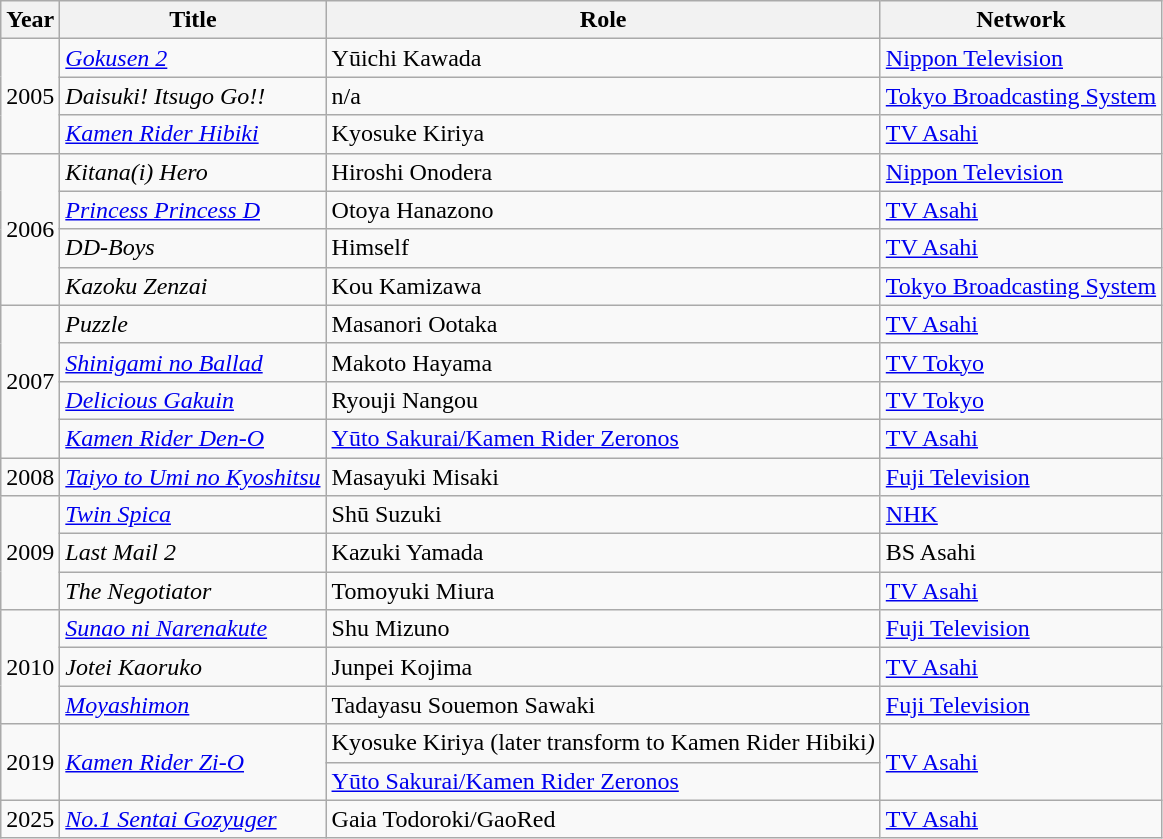<table class="wikitable">
<tr>
<th>Year</th>
<th>Title</th>
<th>Role</th>
<th>Network</th>
</tr>
<tr>
<td rowspan="3">2005</td>
<td><em><a href='#'>Gokusen 2</a></em></td>
<td>Yūichi Kawada</td>
<td><a href='#'>Nippon Television</a></td>
</tr>
<tr>
<td><em>Daisuki! Itsugo Go!!</em></td>
<td>n/a</td>
<td><a href='#'>Tokyo Broadcasting System</a></td>
</tr>
<tr>
<td><em><a href='#'>Kamen Rider Hibiki</a></em></td>
<td>Kyosuke Kiriya</td>
<td><a href='#'>TV Asahi</a></td>
</tr>
<tr>
<td rowspan="4">2006</td>
<td><em>Kitana(i) Hero</em></td>
<td>Hiroshi Onodera</td>
<td><a href='#'>Nippon Television</a></td>
</tr>
<tr>
<td><em><a href='#'>Princess Princess D</a></em></td>
<td>Otoya Hanazono</td>
<td><a href='#'>TV Asahi</a></td>
</tr>
<tr>
<td><em>DD-Boys</em></td>
<td>Himself</td>
<td><a href='#'>TV Asahi</a></td>
</tr>
<tr>
<td><em>Kazoku Zenzai</em></td>
<td>Kou Kamizawa</td>
<td><a href='#'>Tokyo Broadcasting System</a></td>
</tr>
<tr>
<td rowspan="4">2007</td>
<td><em>Puzzle</em></td>
<td>Masanori Ootaka</td>
<td><a href='#'>TV Asahi</a></td>
</tr>
<tr>
<td><em><a href='#'>Shinigami no Ballad</a></em></td>
<td>Makoto Hayama</td>
<td><a href='#'>TV Tokyo</a></td>
</tr>
<tr>
<td><em><a href='#'>Delicious Gakuin</a></em></td>
<td>Ryouji Nangou</td>
<td><a href='#'>TV Tokyo</a></td>
</tr>
<tr>
<td><em><a href='#'>Kamen Rider Den-O</a></em></td>
<td><a href='#'>Yūto Sakurai/Kamen Rider Zeronos</a></td>
<td><a href='#'>TV Asahi</a></td>
</tr>
<tr>
<td>2008</td>
<td><em><a href='#'>Taiyo to Umi no Kyoshitsu</a></em></td>
<td>Masayuki Misaki</td>
<td><a href='#'>Fuji Television</a></td>
</tr>
<tr>
<td rowspan="3">2009</td>
<td><em><a href='#'>Twin Spica</a></em></td>
<td>Shū Suzuki</td>
<td><a href='#'>NHK</a></td>
</tr>
<tr>
<td><em>Last Mail 2</em></td>
<td>Kazuki Yamada</td>
<td>BS Asahi</td>
</tr>
<tr>
<td><em>The Negotiator</em></td>
<td>Tomoyuki Miura</td>
<td><a href='#'>TV Asahi</a></td>
</tr>
<tr>
<td rowspan="3">2010</td>
<td><em><a href='#'>Sunao ni Narenakute</a></em></td>
<td>Shu Mizuno</td>
<td><a href='#'>Fuji Television</a></td>
</tr>
<tr>
<td><em>Jotei Kaoruko</em></td>
<td>Junpei Kojima</td>
<td><a href='#'>TV Asahi</a></td>
</tr>
<tr>
<td><em><a href='#'>Moyashimon</a></em></td>
<td>Tadayasu Souemon Sawaki</td>
<td><a href='#'>Fuji Television</a></td>
</tr>
<tr>
<td rowspan="2">2019</td>
<td rowspan="2"><em><a href='#'>Kamen Rider Zi-O</a></em></td>
<td>Kyosuke Kiriya (later transform to Kamen Rider Hibiki<em>)</em></td>
<td rowspan="2"><a href='#'>TV Asahi</a></td>
</tr>
<tr>
<td><a href='#'>Yūto Sakurai/Kamen Rider Zeronos</a></td>
</tr>
<tr>
<td>2025</td>
<td><a href='#'><em>No.1 Sentai Gozyuger</em></a></td>
<td>Gaia Todoroki/GaoRed</td>
<td><a href='#'>TV Asahi</a></td>
</tr>
</table>
